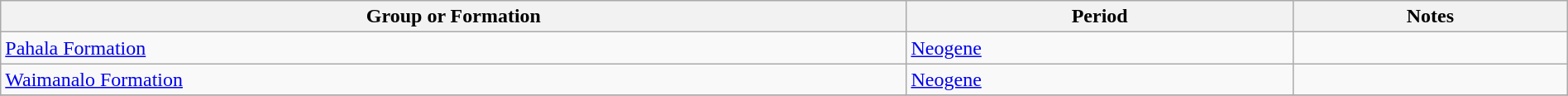<table class="wikitable sortable" style="width: 100%;">
<tr>
<th>Group or Formation</th>
<th>Period</th>
<th class="unsortable">Notes</th>
</tr>
<tr>
<td><a href='#'>Pahala Formation</a></td>
<td><a href='#'>Neogene</a></td>
<td></td>
</tr>
<tr>
<td><a href='#'>Waimanalo Formation</a></td>
<td><a href='#'>Neogene</a></td>
<td></td>
</tr>
<tr>
</tr>
</table>
